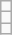<table class="wikitable">
<tr>
<td></td>
</tr>
<tr>
<td></td>
</tr>
<tr>
<td></td>
</tr>
</table>
